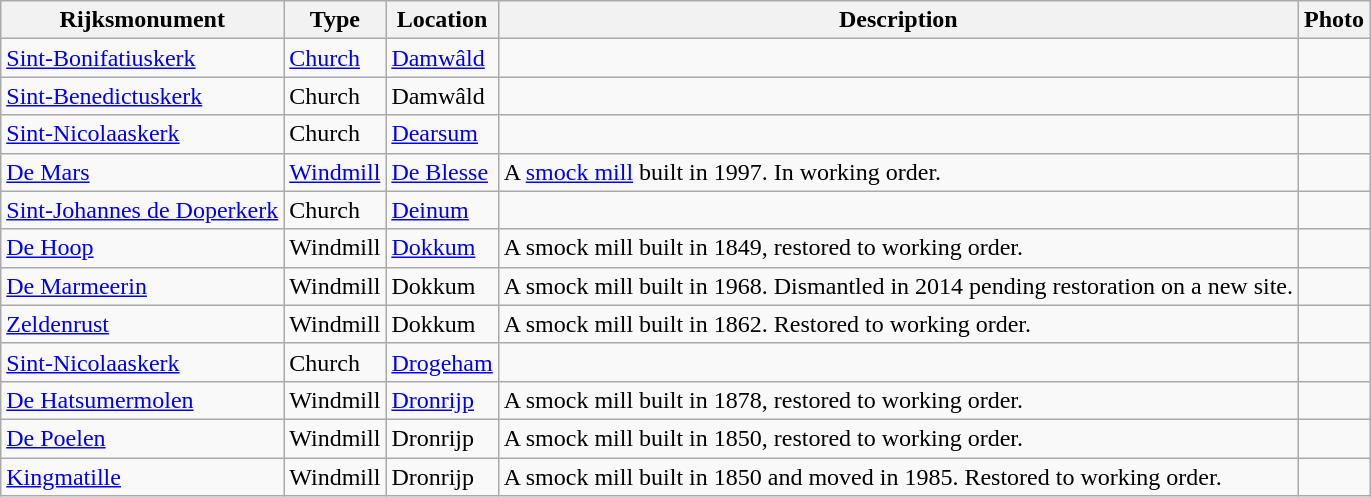<table class="wikitable">
<tr>
<th>Rijksmonument</th>
<th>Type</th>
<th>Location</th>
<th>Description</th>
<th>Photo</th>
</tr>
<tr>
<td><a href='#'>Sint-Bonifatiuskerk</a><br></td>
<td><a href='#'>Church</a></td>
<td><a href='#'>Damwâld</a></td>
<td></td>
<td></td>
</tr>
<tr>
<td><a href='#'>Sint-Benedictuskerk</a><br></td>
<td>Church</td>
<td>Damwâld</td>
<td></td>
<td></td>
</tr>
<tr>
<td><a href='#'>Sint-Nicolaaskerk</a><br></td>
<td>Church</td>
<td><a href='#'>Dearsum</a></td>
<td></td>
<td></td>
</tr>
<tr>
<td><a href='#'>De Mars</a><br></td>
<td><a href='#'>Windmill</a></td>
<td><a href='#'>De Blesse</a></td>
<td>A <a href='#'>smock mill</a> built in 1997. In working order.</td>
<td></td>
</tr>
<tr>
<td><a href='#'>Sint-Johannes de Doperkerk</a><br></td>
<td>Church</td>
<td><a href='#'>Deinum</a></td>
<td></td>
<td></td>
</tr>
<tr>
<td><a href='#'>De Hoop</a><br></td>
<td>Windmill</td>
<td><a href='#'>Dokkum</a></td>
<td>A smock mill built in 1849, restored to working order.</td>
<td></td>
</tr>
<tr>
<td><a href='#'>De Marmeerin</a><br></td>
<td>Windmill</td>
<td>Dokkum</td>
<td>A smock mill built in 1968. Dismantled in 2014 pending restoration on a new site.</td>
<td></td>
</tr>
<tr>
<td><a href='#'>Zeldenrust</a><br></td>
<td>Windmill</td>
<td>Dokkum</td>
<td>A smock mill built in 1862. Restored to working order.</td>
<td></td>
</tr>
<tr>
<td><a href='#'>Sint-Nicolaaskerk</a><br></td>
<td>Church</td>
<td><a href='#'>Drogeham</a></td>
<td></td>
<td></td>
</tr>
<tr>
<td><a href='#'>De Hatsumermolen</a><br></td>
<td>Windmill</td>
<td><a href='#'>Dronrijp</a></td>
<td>A smock mill built in 1878, restored to working order.</td>
<td></td>
</tr>
<tr>
<td><a href='#'>De Poelen</a><br></td>
<td>Windmill</td>
<td>Dronrijp</td>
<td>A smock mill built in 1850, restored to working order.</td>
<td></td>
</tr>
<tr>
<td><a href='#'>Kingmatille</a><br></td>
<td>Windmill</td>
<td>Dronrijp</td>
<td>A smock mill built in 1850 and moved in 1985. Restored to working order.</td>
<td></td>
</tr>
</table>
